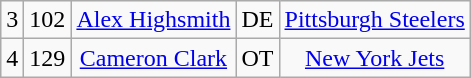<table class="wikitable" style="text-align:center">
<tr>
<td>3</td>
<td>102</td>
<td><a href='#'>Alex Highsmith</a></td>
<td>DE</td>
<td><a href='#'>Pittsburgh Steelers</a></td>
</tr>
<tr>
<td>4</td>
<td>129</td>
<td><a href='#'>Cameron Clark</a></td>
<td>OT</td>
<td><a href='#'>New York Jets</a></td>
</tr>
</table>
